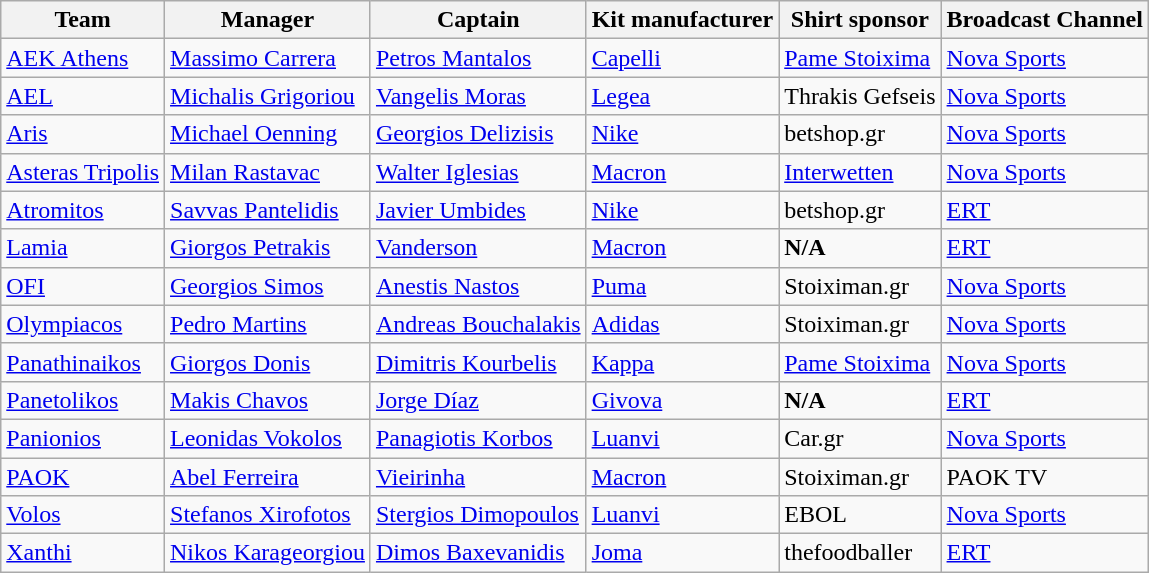<table class="wikitable sortable">
<tr>
<th>Team</th>
<th>Manager</th>
<th>Captain</th>
<th>Kit manufacturer</th>
<th>Shirt sponsor</th>
<th>Broadcast Channel</th>
</tr>
<tr>
<td><a href='#'>AEK Athens</a></td>
<td> <a href='#'>Massimo Carrera</a></td>
<td> <a href='#'>Petros Mantalos</a></td>
<td><a href='#'>Capelli</a></td>
<td><a href='#'>Pame Stoixima</a></td>
<td><a href='#'>Nova Sports</a></td>
</tr>
<tr>
<td><a href='#'>AEL</a></td>
<td> <a href='#'>Michalis Grigoriou</a></td>
<td> <a href='#'>Vangelis Moras</a></td>
<td><a href='#'>Legea</a></td>
<td>Thrakis Gefseis</td>
<td><a href='#'>Nova Sports</a></td>
</tr>
<tr>
<td><a href='#'>Aris</a></td>
<td> <a href='#'>Michael Oenning</a></td>
<td> <a href='#'>Georgios Delizisis</a></td>
<td><a href='#'>Nike</a></td>
<td>betshop.gr</td>
<td><a href='#'>Nova Sports</a></td>
</tr>
<tr>
<td><a href='#'>Asteras Tripolis</a></td>
<td> <a href='#'>Milan Rastavac</a></td>
<td> <a href='#'>Walter Iglesias</a></td>
<td><a href='#'>Macron</a></td>
<td><a href='#'>Interwetten</a></td>
<td><a href='#'>Nova Sports</a></td>
</tr>
<tr>
<td><a href='#'>Atromitos</a></td>
<td> <a href='#'>Savvas Pantelidis</a></td>
<td> <a href='#'>Javier Umbides</a></td>
<td><a href='#'>Nike</a></td>
<td>betshop.gr</td>
<td><a href='#'>ERT</a></td>
</tr>
<tr>
<td><a href='#'>Lamia</a></td>
<td> <a href='#'>Giorgos Petrakis</a></td>
<td> <a href='#'>Vanderson</a></td>
<td><a href='#'>Macron</a></td>
<td><strong>N/A</strong></td>
<td><a href='#'>ERT</a></td>
</tr>
<tr>
<td><a href='#'>OFI</a></td>
<td> <a href='#'>Georgios Simos</a></td>
<td> <a href='#'>Anestis Nastos</a></td>
<td><a href='#'>Puma</a></td>
<td>Stoiximan.gr</td>
<td><a href='#'>Nova Sports</a></td>
</tr>
<tr>
<td><a href='#'>Olympiacos</a></td>
<td> <a href='#'>Pedro Martins</a></td>
<td> <a href='#'>Andreas Bouchalakis</a></td>
<td><a href='#'>Adidas</a></td>
<td>Stoiximan.gr</td>
<td><a href='#'>Nova Sports</a></td>
</tr>
<tr>
<td><a href='#'>Panathinaikos</a></td>
<td> <a href='#'>Giorgos Donis</a></td>
<td> <a href='#'>Dimitris Kourbelis</a></td>
<td><a href='#'>Kappa</a></td>
<td><a href='#'>Pame Stoixima</a></td>
<td><a href='#'>Nova Sports</a></td>
</tr>
<tr>
<td><a href='#'>Panetolikos</a></td>
<td> <a href='#'>Makis Chavos</a></td>
<td> <a href='#'>Jorge Díaz</a></td>
<td><a href='#'>Givova</a></td>
<td><strong>N/A</strong></td>
<td><a href='#'>ERT</a></td>
</tr>
<tr>
<td><a href='#'>Panionios</a></td>
<td> <a href='#'>Leonidas Vokolos</a></td>
<td> <a href='#'>Panagiotis Korbos</a></td>
<td><a href='#'>Luanvi</a></td>
<td>Car.gr</td>
<td><a href='#'>Nova Sports</a></td>
</tr>
<tr>
<td><a href='#'>PAOK</a></td>
<td> <a href='#'>Abel Ferreira</a></td>
<td> <a href='#'>Vieirinha</a></td>
<td><a href='#'>Macron</a></td>
<td>Stoiximan.gr</td>
<td>PAOK TV</td>
</tr>
<tr>
<td><a href='#'>Volos</a></td>
<td> <a href='#'>Stefanos Xirofotos</a></td>
<td> <a href='#'>Stergios Dimopoulos</a></td>
<td><a href='#'>Luanvi</a></td>
<td>EBOL</td>
<td><a href='#'>Nova Sports</a></td>
</tr>
<tr>
<td><a href='#'>Xanthi</a></td>
<td> <a href='#'>Nikos Karageorgiou</a></td>
<td> <a href='#'>Dimos Baxevanidis</a></td>
<td><a href='#'>Joma</a></td>
<td>thefoodballer</td>
<td><a href='#'>ERT</a></td>
</tr>
</table>
